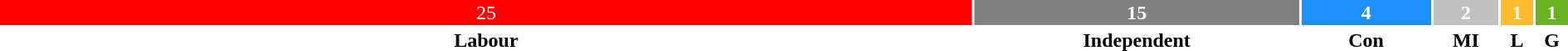<table style="width:100%; text-align:center;">
<tr style="color:white;">
<td style="background:red; width:62.50%;">25</td>
<td style="background:grey; width:20.83%;"><strong>15</strong></td>
<td style="background:dodgerblue; width:8.34%;"><strong>4</strong></td>
<td style="background:silver; width:4.17%;"><strong>2</strong></td>
<td style="background:#FDBB30; width:2.08%;"><strong>1</strong></td>
<td style="background:#6AB023; width:2.08%;"><strong>1</strong></td>
</tr>
<tr>
<td><span><strong>Labour</strong></span></td>
<td><span><strong>Independent</strong></span></td>
<td><span><strong>Con</strong></span></td>
<td><span><strong>MI</strong></span></td>
<td><span><strong>L</strong></span></td>
<td><span><strong>G</strong></span></td>
</tr>
</table>
